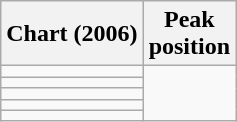<table class="wikitable">
<tr>
<th>Chart (2006)</th>
<th>Peak<br>position</th>
</tr>
<tr>
<td></td>
</tr>
<tr>
<td></td>
</tr>
<tr>
<td></td>
</tr>
<tr>
<td></td>
</tr>
<tr>
<td></td>
</tr>
</table>
